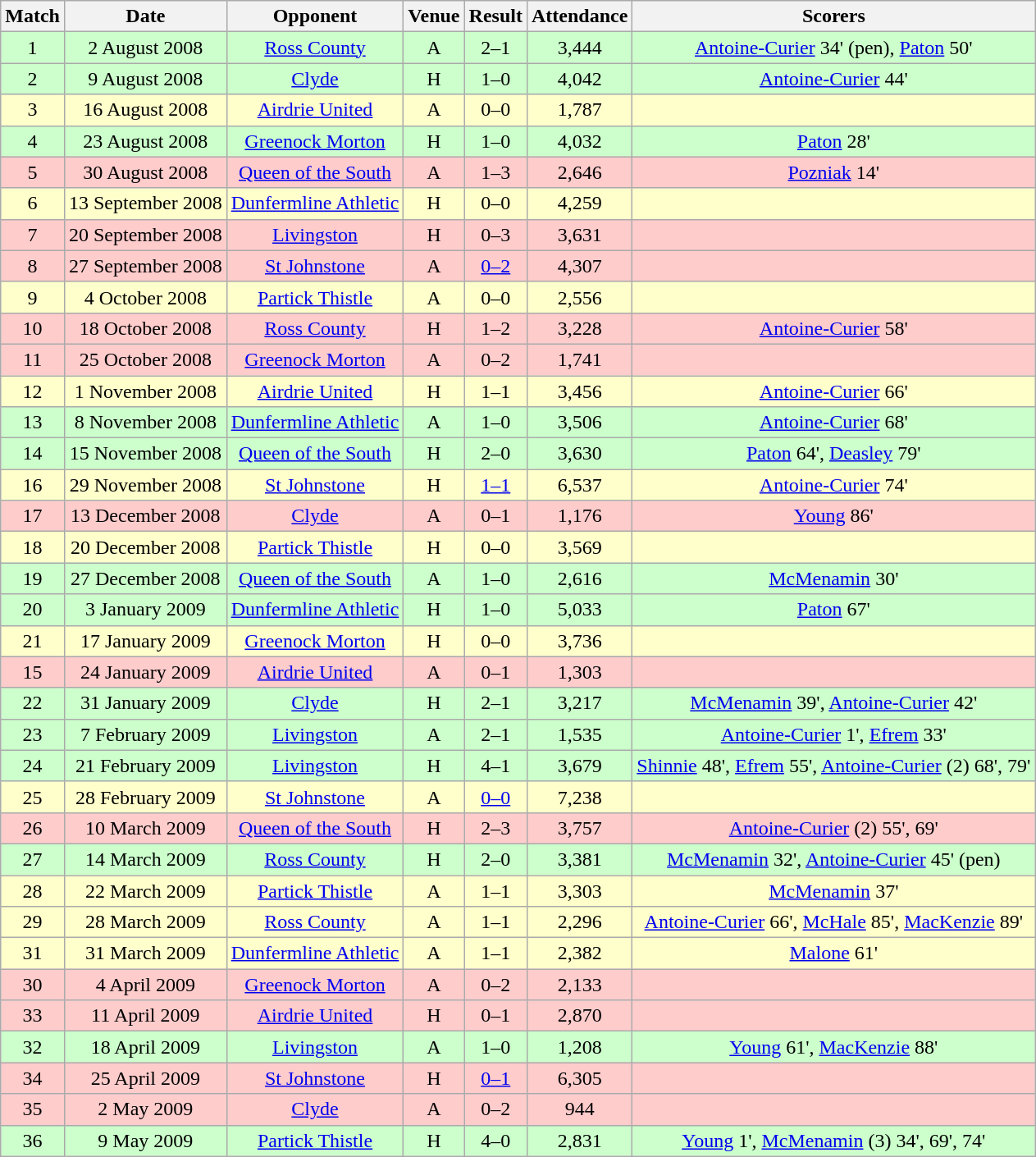<table class="wikitable" style="font-size:100%; text-align:center">
<tr>
<th>Match</th>
<th>Date</th>
<th>Opponent</th>
<th>Venue</th>
<th>Result</th>
<th>Attendance</th>
<th>Scorers</th>
</tr>
<tr style="background: #CCFFCC;">
<td>1</td>
<td>2 August 2008</td>
<td><a href='#'>Ross County</a></td>
<td>A</td>
<td>2–1</td>
<td>3,444</td>
<td><a href='#'>Antoine-Curier</a> 34' (pen), <a href='#'>Paton</a> 50'</td>
</tr>
<tr style="background: #CCFFCC;">
<td>2</td>
<td>9 August 2008</td>
<td><a href='#'>Clyde</a></td>
<td>H</td>
<td>1–0</td>
<td>4,042</td>
<td><a href='#'>Antoine-Curier</a> 44'</td>
</tr>
<tr style="background: #FFFFCC;">
<td>3</td>
<td>16 August 2008</td>
<td><a href='#'>Airdrie United</a></td>
<td>A</td>
<td>0–0</td>
<td>1,787</td>
<td></td>
</tr>
<tr style="background: #CCFFCC;">
<td>4</td>
<td>23 August 2008</td>
<td><a href='#'>Greenock Morton</a></td>
<td>H</td>
<td>1–0</td>
<td>4,032</td>
<td><a href='#'>Paton</a> 28'</td>
</tr>
<tr style="background: #FFCCCC;">
<td>5</td>
<td>30 August 2008</td>
<td><a href='#'>Queen of the South</a></td>
<td>A</td>
<td>1–3</td>
<td>2,646</td>
<td><a href='#'>Pozniak</a> 14'</td>
</tr>
<tr style="background: #FFFFCC;">
<td>6</td>
<td>13 September 2008</td>
<td><a href='#'>Dunfermline Athletic</a></td>
<td>H</td>
<td>0–0</td>
<td>4,259</td>
<td></td>
</tr>
<tr style="background: #FFCCCC;">
<td>7</td>
<td>20 September 2008</td>
<td><a href='#'>Livingston</a></td>
<td>H</td>
<td>0–3</td>
<td>3,631</td>
<td></td>
</tr>
<tr style="background: #FFCCCC;">
<td>8</td>
<td>27 September 2008</td>
<td><a href='#'>St Johnstone</a></td>
<td>A</td>
<td><a href='#'>0–2</a></td>
<td>4,307</td>
<td></td>
</tr>
<tr style="background: #FFFFCC;">
<td>9</td>
<td>4 October 2008</td>
<td><a href='#'>Partick Thistle</a></td>
<td>A</td>
<td>0–0</td>
<td>2,556</td>
<td></td>
</tr>
<tr style="background: #FFCCCC;">
<td>10</td>
<td>18 October 2008</td>
<td><a href='#'>Ross County</a></td>
<td>H</td>
<td>1–2</td>
<td>3,228</td>
<td><a href='#'>Antoine-Curier</a> 58'</td>
</tr>
<tr style="background: #FFCCCC;">
<td>11</td>
<td>25 October 2008</td>
<td><a href='#'>Greenock Morton</a></td>
<td>A</td>
<td>0–2</td>
<td>1,741</td>
<td></td>
</tr>
<tr style="background: #FFFFCC;">
<td>12</td>
<td>1 November 2008</td>
<td><a href='#'>Airdrie United</a></td>
<td>H</td>
<td>1–1</td>
<td>3,456</td>
<td><a href='#'>Antoine-Curier</a> 66'</td>
</tr>
<tr style="background: #CCFFCC;">
<td>13</td>
<td>8 November 2008</td>
<td><a href='#'>Dunfermline Athletic</a></td>
<td>A</td>
<td>1–0</td>
<td>3,506</td>
<td><a href='#'>Antoine-Curier</a> 68'</td>
</tr>
<tr style="background: #CCFFCC;">
<td>14</td>
<td>15 November 2008</td>
<td><a href='#'>Queen of the South</a></td>
<td>H</td>
<td>2–0</td>
<td>3,630</td>
<td><a href='#'>Paton</a> 64', <a href='#'>Deasley</a> 79'</td>
</tr>
<tr style="background: #FFFFCC;">
<td>16</td>
<td>29 November 2008</td>
<td><a href='#'>St Johnstone</a></td>
<td>H</td>
<td><a href='#'>1–1</a></td>
<td>6,537</td>
<td><a href='#'>Antoine-Curier</a> 74'</td>
</tr>
<tr style="background: #FFCCCC;">
<td>17</td>
<td>13 December 2008</td>
<td><a href='#'>Clyde</a></td>
<td>A</td>
<td>0–1</td>
<td>1,176</td>
<td><a href='#'>Young</a>  86'</td>
</tr>
<tr style="background: #FFFFCC;">
<td>18</td>
<td>20 December 2008</td>
<td><a href='#'>Partick Thistle</a></td>
<td>H</td>
<td>0–0</td>
<td>3,569</td>
<td></td>
</tr>
<tr style="background: #CCFFCC;">
<td>19</td>
<td>27 December 2008</td>
<td><a href='#'>Queen of the South</a></td>
<td>A</td>
<td>1–0</td>
<td>2,616</td>
<td><a href='#'>McMenamin</a> 30'</td>
</tr>
<tr style="background: #CCFFCC;">
<td>20</td>
<td>3 January 2009</td>
<td><a href='#'>Dunfermline Athletic</a></td>
<td>H</td>
<td>1–0</td>
<td>5,033</td>
<td><a href='#'>Paton</a> 67'</td>
</tr>
<tr style="background: #FFFFCC;">
<td>21</td>
<td>17 January 2009</td>
<td><a href='#'>Greenock Morton</a></td>
<td>H</td>
<td>0–0</td>
<td>3,736</td>
<td></td>
</tr>
<tr style="background: #FFCCCC;">
<td>15</td>
<td>24 January 2009</td>
<td><a href='#'>Airdrie United</a></td>
<td>A</td>
<td>0–1</td>
<td>1,303</td>
<td></td>
</tr>
<tr style="background: #CCFFCC;">
<td>22</td>
<td>31 January 2009</td>
<td><a href='#'>Clyde</a></td>
<td>H</td>
<td>2–1</td>
<td>3,217</td>
<td><a href='#'>McMenamin</a> 39', <a href='#'>Antoine-Curier</a> 42'</td>
</tr>
<tr style="background: #CCFFCC;">
<td>23</td>
<td>7 February 2009</td>
<td><a href='#'>Livingston</a></td>
<td>A</td>
<td>2–1</td>
<td>1,535</td>
<td><a href='#'>Antoine-Curier</a> 1', <a href='#'>Efrem</a> 33'</td>
</tr>
<tr style="background: #CCFFCC;">
<td>24</td>
<td>21 February 2009</td>
<td><a href='#'>Livingston</a></td>
<td>H</td>
<td>4–1</td>
<td>3,679</td>
<td><a href='#'>Shinnie</a> 48', <a href='#'>Efrem</a> 55', <a href='#'>Antoine-Curier</a> (2) 68', 79'</td>
</tr>
<tr style="background: #FFFFCC;">
<td>25</td>
<td>28 February 2009</td>
<td><a href='#'>St Johnstone</a></td>
<td>A</td>
<td><a href='#'>0–0</a></td>
<td>7,238</td>
<td></td>
</tr>
<tr style="background: #FFCCCC;">
<td>26</td>
<td>10 March 2009</td>
<td><a href='#'>Queen of the South</a></td>
<td>H</td>
<td>2–3</td>
<td>3,757</td>
<td><a href='#'>Antoine-Curier</a> (2) 55', 69'</td>
</tr>
<tr style="background: #CCFFCC;">
<td>27</td>
<td>14 March 2009</td>
<td><a href='#'>Ross County</a></td>
<td>H</td>
<td>2–0</td>
<td>3,381</td>
<td><a href='#'>McMenamin</a> 32', <a href='#'>Antoine-Curier</a> 45' (pen)</td>
</tr>
<tr style="background: #FFFFCC;">
<td>28</td>
<td>22 March 2009</td>
<td><a href='#'>Partick Thistle</a></td>
<td>A</td>
<td>1–1</td>
<td>3,303</td>
<td><a href='#'>McMenamin</a> 37'</td>
</tr>
<tr style="background: #FFFFCC;">
<td>29</td>
<td>28 March 2009</td>
<td><a href='#'>Ross County</a></td>
<td>A</td>
<td>1–1</td>
<td>2,296</td>
<td><a href='#'>Antoine-Curier</a> 66', <a href='#'>McHale</a>  85', <a href='#'>MacKenzie</a>  89'</td>
</tr>
<tr style="background: #FFFFCC;">
<td>31</td>
<td>31 March 2009</td>
<td><a href='#'>Dunfermline Athletic</a></td>
<td>A</td>
<td>1–1</td>
<td>2,382</td>
<td><a href='#'>Malone</a> 61'</td>
</tr>
<tr style="background: #FFCCCC;">
<td>30</td>
<td>4 April 2009</td>
<td><a href='#'>Greenock Morton</a></td>
<td>A</td>
<td>0–2</td>
<td>2,133</td>
<td></td>
</tr>
<tr style="background: #FFCCCC;">
<td>33</td>
<td>11 April 2009</td>
<td><a href='#'>Airdrie United</a></td>
<td>H</td>
<td>0–1</td>
<td>2,870</td>
<td></td>
</tr>
<tr style="background: #CCFFCC;">
<td>32</td>
<td>18 April 2009</td>
<td><a href='#'>Livingston</a></td>
<td>A</td>
<td>1–0</td>
<td>1,208</td>
<td><a href='#'>Young</a> 61', <a href='#'>MacKenzie</a>  88'</td>
</tr>
<tr style="background: #FFCCCC;">
<td>34</td>
<td>25 April 2009</td>
<td><a href='#'>St Johnstone</a></td>
<td>H</td>
<td><a href='#'>0–1</a></td>
<td>6,305</td>
<td></td>
</tr>
<tr style="background: #FFCCCC;">
<td>35</td>
<td>2 May 2009</td>
<td><a href='#'>Clyde</a></td>
<td>A</td>
<td>0–2</td>
<td>944</td>
<td></td>
</tr>
<tr style="background: #CCFFCC;">
<td>36</td>
<td>9 May 2009</td>
<td><a href='#'>Partick Thistle</a></td>
<td>H</td>
<td>4–0</td>
<td>2,831</td>
<td><a href='#'>Young</a> 1', <a href='#'>McMenamin</a> (3) 34', 69', 74'</td>
</tr>
</table>
